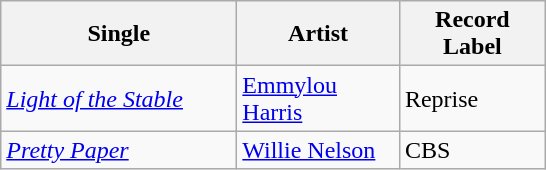<table class="wikitable non-sortable">
<tr>
<th width="150">Single</th>
<th width="101">Artist</th>
<th width="90">Record Label</th>
</tr>
<tr>
<td><em><a href='#'>Light of the Stable</a></em></td>
<td><a href='#'>Emmylou Harris</a></td>
<td>Reprise</td>
</tr>
<tr>
<td><em><a href='#'>Pretty Paper</a></em></td>
<td><a href='#'>Willie Nelson</a></td>
<td>CBS</td>
</tr>
</table>
